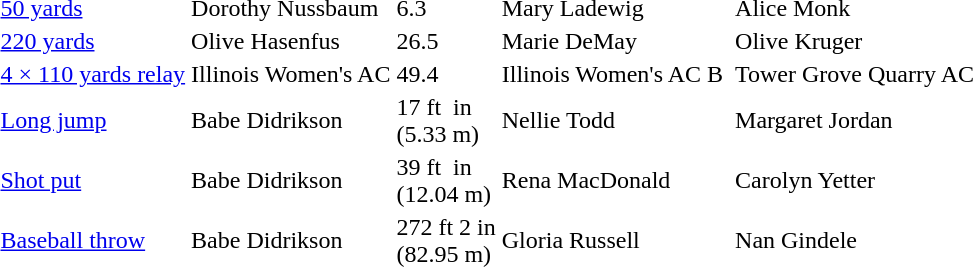<table>
<tr>
<td><a href='#'>50 yards</a></td>
<td>Dorothy Nussbaum</td>
<td>6.3</td>
<td>Mary Ladewig</td>
<td></td>
<td>Alice Monk</td>
<td></td>
</tr>
<tr>
<td><a href='#'>220 yards</a></td>
<td>Olive Hasenfus</td>
<td>26.5</td>
<td>Marie DeMay</td>
<td></td>
<td>Olive Kruger</td>
<td></td>
</tr>
<tr>
<td><a href='#'>4 × 110 yards relay</a></td>
<td>Illinois Women's AC</td>
<td>49.4</td>
<td>Illinois Women's AC B</td>
<td></td>
<td>Tower Grove Quarry AC</td>
<td></td>
</tr>
<tr>
<td><a href='#'>Long jump</a></td>
<td>Babe Didrikson</td>
<td>17 ft  in<br>(5.33 m)</td>
<td>Nellie Todd</td>
<td></td>
<td>Margaret Jordan</td>
<td></td>
</tr>
<tr>
<td><a href='#'>Shot put</a></td>
<td>Babe Didrikson</td>
<td>39 ft  in<br>(12.04 m)</td>
<td>Rena MacDonald</td>
<td></td>
<td>Carolyn Yetter</td>
<td></td>
</tr>
<tr>
<td><a href='#'>Baseball throw</a></td>
<td>Babe Didrikson</td>
<td>272 ft 2 in<br>(82.95 m)</td>
<td>Gloria Russell</td>
<td></td>
<td>Nan Gindele</td>
<td></td>
</tr>
</table>
